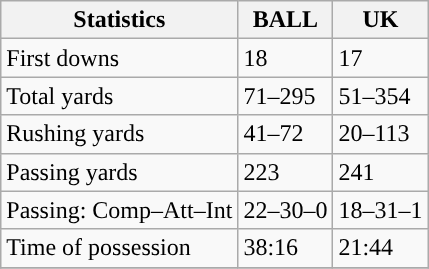<table class="wikitable" style="float: left;">
<tr>
<th>Statistics</th>
<th>BALL</th>
<th>UK</th>
</tr>
<tr>
<td>First downs</td>
<td>18</td>
<td>17</td>
</tr>
<tr>
<td>Total yards</td>
<td>71–295</td>
<td>51–354</td>
</tr>
<tr>
<td>Rushing yards</td>
<td>41–72</td>
<td>20–113</td>
</tr>
<tr>
<td>Passing yards</td>
<td>223</td>
<td>241</td>
</tr>
<tr>
<td>Passing: Comp–Att–Int</td>
<td>22–30–0</td>
<td>18–31–1</td>
</tr>
<tr>
<td>Time of possession</td>
<td>38:16</td>
<td>21:44</td>
</tr>
<tr>
</tr>
</table>
